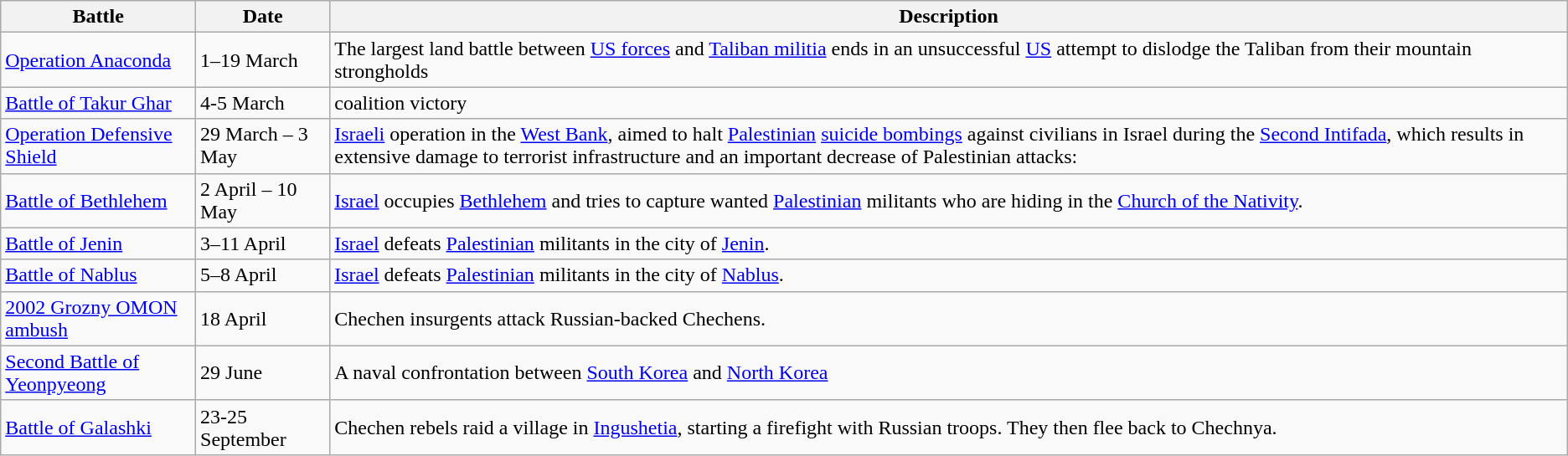<table class="wikitable">
<tr>
<th>Battle</th>
<th>Date</th>
<th>Description</th>
</tr>
<tr>
<td><a href='#'>Operation Anaconda</a></td>
<td>1–19 March</td>
<td>The largest land battle between <a href='#'>US forces</a> and <a href='#'>Taliban militia</a> ends in an unsuccessful <a href='#'>US</a> attempt to dislodge the Taliban from their mountain strongholds</td>
</tr>
<tr>
<td><a href='#'>Battle of Takur Ghar</a></td>
<td>4-5 March</td>
<td>coalition victory</td>
</tr>
<tr>
<td><a href='#'>Operation Defensive Shield</a></td>
<td>29 March – 3 May</td>
<td><a href='#'>Israeli</a> operation in the <a href='#'>West Bank</a>, aimed to halt <a href='#'>Palestinian</a> <a href='#'>suicide bombings</a> against civilians in Israel during the <a href='#'>Second Intifada</a>, which results in extensive damage to terrorist infrastructure and an important decrease of Palestinian attacks:</td>
</tr>
<tr>
<td><a href='#'>Battle of Bethlehem</a></td>
<td>2 April – 10 May</td>
<td><a href='#'>Israel</a> occupies <a href='#'>Bethlehem</a> and tries to capture wanted <a href='#'>Palestinian</a> militants who are hiding in the <a href='#'>Church of the Nativity</a>.</td>
</tr>
<tr>
<td><a href='#'>Battle of Jenin</a></td>
<td>3–11 April</td>
<td><a href='#'>Israel</a> defeats <a href='#'>Palestinian</a> militants in the city of <a href='#'>Jenin</a>.</td>
</tr>
<tr>
<td><a href='#'>Battle of Nablus</a></td>
<td>5–8 April</td>
<td><a href='#'>Israel</a> defeats <a href='#'>Palestinian</a> militants in the city of <a href='#'>Nablus</a>.</td>
</tr>
<tr>
<td><a href='#'>2002 Grozny OMON ambush</a></td>
<td>18 April</td>
<td>Chechen insurgents attack Russian-backed Chechens.</td>
</tr>
<tr>
<td><a href='#'>Second Battle of Yeonpyeong</a></td>
<td>29 June</td>
<td>A naval confrontation between <a href='#'>South Korea</a> and <a href='#'>North Korea</a></td>
</tr>
<tr>
<td><a href='#'>Battle of Galashki</a></td>
<td>23-25 September</td>
<td>Chechen rebels raid a village in <a href='#'>Ingushetia</a>, starting a firefight with Russian troops. They then flee back to Chechnya.</td>
</tr>
</table>
